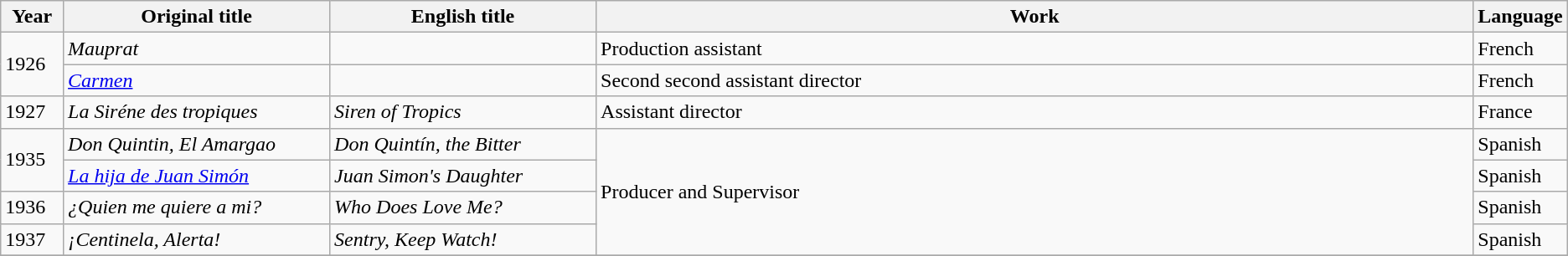<table class="wikitable sortable">
<tr>
<th width="4%">Year</th>
<th width="17%">Original title</th>
<th width="17%">English title</th>
<th>Work</th>
<th width="4%">Language</th>
</tr>
<tr>
<td rowspan="2">1926</td>
<td><em>Mauprat</em></td>
<td></td>
<td>Production assistant</td>
<td>French</td>
</tr>
<tr>
<td><em><a href='#'>Carmen</a></em></td>
<td></td>
<td>Second second assistant director</td>
<td>French</td>
</tr>
<tr>
<td>1927</td>
<td><em>La Siréne des tropiques</em></td>
<td><em>Siren of Tropics</em></td>
<td>Assistant director</td>
<td>France</td>
</tr>
<tr>
<td rowspan="2">1935</td>
<td><em>Don Quintin, El Amargao</em></td>
<td><em>Don Quintín, the Bitter</em></td>
<td rowspan=4>Producer and Supervisor </td>
<td>Spanish</td>
</tr>
<tr>
<td><em><a href='#'>La hija de Juan Simón</a></em></td>
<td><em>Juan Simon's Daughter</em></td>
<td>Spanish</td>
</tr>
<tr>
<td>1936</td>
<td><em>¿Quien me quiere a mi?</em></td>
<td><em>Who Does Love Me?</em></td>
<td>Spanish</td>
</tr>
<tr>
<td>1937</td>
<td><em>¡Centinela, Alerta!</em></td>
<td><em>Sentry, Keep Watch!</em></td>
<td>Spanish</td>
</tr>
<tr>
</tr>
</table>
